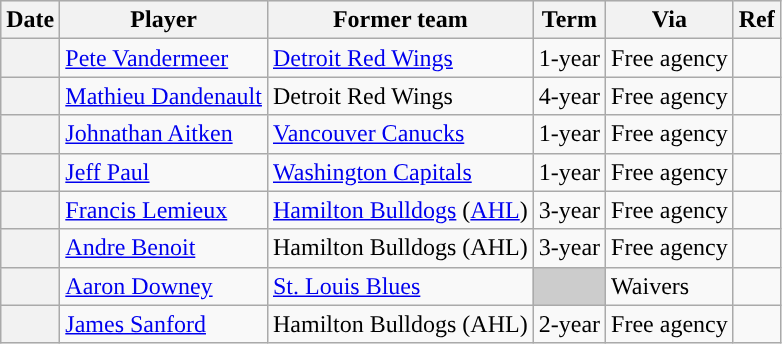<table class="wikitable plainrowheaders">
<tr style="background:#ddd; text-align:center;">
<th>Date</th>
<th>Player</th>
<th>Former team</th>
<th>Term</th>
<th>Via</th>
<th>Ref</th>
</tr>
<tr>
<th scope="row"></th>
<td><a href='#'>Pete Vandermeer</a></td>
<td><a href='#'>Detroit Red Wings</a></td>
<td>1-year</td>
<td>Free agency</td>
<td></td>
</tr>
<tr>
<th scope="row"></th>
<td><a href='#'>Mathieu Dandenault</a></td>
<td>Detroit Red Wings</td>
<td>4-year</td>
<td>Free agency</td>
<td></td>
</tr>
<tr>
<th scope="row"></th>
<td><a href='#'>Johnathan Aitken</a></td>
<td><a href='#'>Vancouver Canucks</a></td>
<td>1-year</td>
<td>Free agency</td>
<td></td>
</tr>
<tr>
<th scope="row"></th>
<td><a href='#'>Jeff Paul</a></td>
<td><a href='#'>Washington Capitals</a></td>
<td>1-year</td>
<td>Free agency</td>
<td></td>
</tr>
<tr>
<th scope="row"></th>
<td><a href='#'>Francis Lemieux</a></td>
<td><a href='#'>Hamilton Bulldogs</a> (<a href='#'>AHL</a>)</td>
<td>3-year</td>
<td>Free agency</td>
<td></td>
</tr>
<tr>
<th scope="row"></th>
<td><a href='#'>Andre Benoit</a></td>
<td>Hamilton Bulldogs (AHL)</td>
<td>3-year</td>
<td>Free agency</td>
<td></td>
</tr>
<tr>
<th scope="row"></th>
<td><a href='#'>Aaron Downey</a></td>
<td><a href='#'>St. Louis Blues</a></td>
<td style="background:#ccc"></td>
<td>Waivers</td>
<td></td>
</tr>
<tr>
<th scope="row"></th>
<td><a href='#'>James Sanford</a></td>
<td>Hamilton Bulldogs (AHL)</td>
<td>2-year</td>
<td>Free agency</td>
<td></td>
</tr>
</table>
